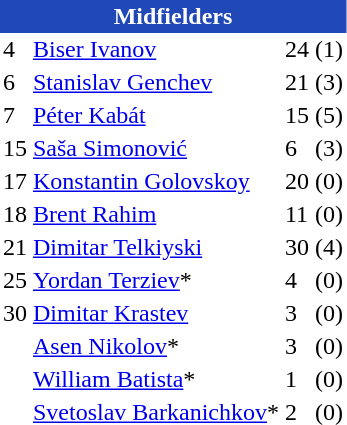<table class="toccolours" border="0" cellpadding="2" cellspacing="0" style="float:left; margin:0.5em;">
<tr>
<th colspan="4" style="text-align:center;background:#2049B7;color:#FFFFFF;">Midfielders</th>
</tr>
<tr>
<td>4</td>
<td> <a href='#'>Biser Ivanov</a></td>
<td>24</td>
<td>(1)</td>
</tr>
<tr>
<td>6</td>
<td> <a href='#'>Stanislav Genchev</a></td>
<td>21</td>
<td>(3)</td>
</tr>
<tr>
<td>7</td>
<td> <a href='#'>Péter Kabát</a></td>
<td>15</td>
<td>(5)</td>
</tr>
<tr>
<td>15</td>
<td> <a href='#'>Saša Simonović</a></td>
<td>6</td>
<td>(3)</td>
</tr>
<tr>
<td>17</td>
<td> <a href='#'>Konstantin Golovskoy</a></td>
<td>20</td>
<td>(0)</td>
</tr>
<tr>
<td>18</td>
<td> <a href='#'>Brent Rahim</a></td>
<td>11</td>
<td>(0)</td>
</tr>
<tr>
<td>21</td>
<td> <a href='#'>Dimitar Telkiyski</a></td>
<td>30</td>
<td>(4)</td>
</tr>
<tr>
<td>25</td>
<td> <a href='#'>Yordan Terziev</a>*</td>
<td>4</td>
<td>(0)</td>
</tr>
<tr>
<td>30</td>
<td> <a href='#'>Dimitar Krastev</a></td>
<td>3</td>
<td>(0)</td>
</tr>
<tr>
<td></td>
<td> <a href='#'>Asen Nikolov</a>*</td>
<td>3</td>
<td>(0)</td>
</tr>
<tr>
<td></td>
<td> <a href='#'>William Batista</a>*</td>
<td>1</td>
<td>(0)</td>
</tr>
<tr>
<td></td>
<td> <a href='#'>Svetoslav Barkanichkov</a>*</td>
<td>2</td>
<td>(0)</td>
</tr>
<tr>
</tr>
</table>
